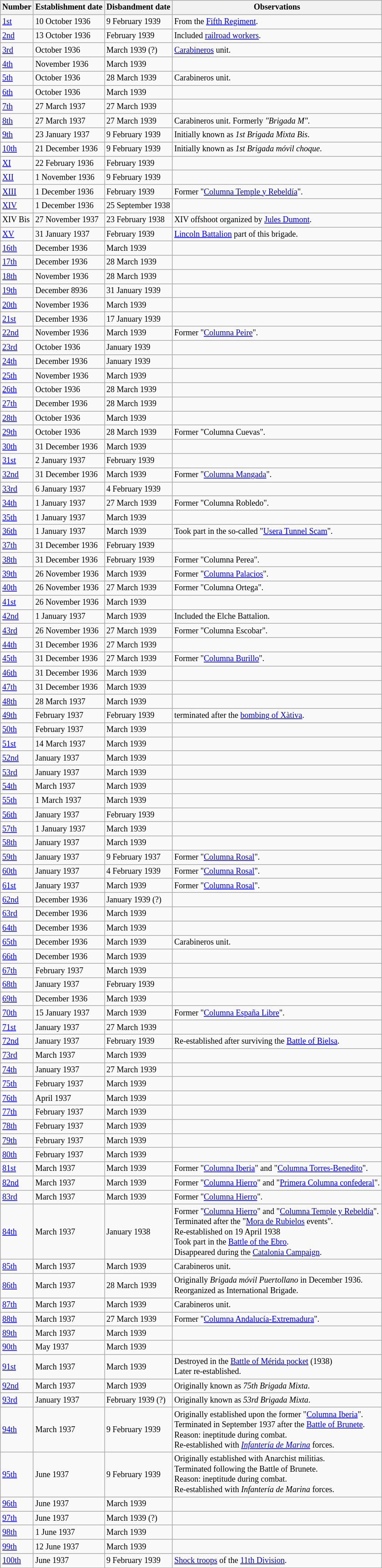<table class=wikitable style="font-size: 9pt; text-align:left">
<tr>
<th>Number</th>
<th>Establishment date</th>
<th>Disbandment date</th>
<th>Observations</th>
</tr>
<tr>
<td><a href='#'>1st</a></td>
<td>10 October 1936</td>
<td>9 February 1939</td>
<td>From the <a href='#'>Fifth Regiment</a>.</td>
</tr>
<tr>
<td><a href='#'>2nd</a></td>
<td>13 October 1936</td>
<td>February 1939</td>
<td>Included <a href='#'>railroad workers</a>.</td>
</tr>
<tr>
<td><a href='#'>3rd</a></td>
<td>October 1936</td>
<td>March 1939 (?)</td>
<td><a href='#'>Carabineros</a> unit.</td>
</tr>
<tr>
<td><a href='#'>4th</a></td>
<td>November 1936</td>
<td>March 1939</td>
<td></td>
</tr>
<tr>
<td><a href='#'>5th</a></td>
<td>October 1936</td>
<td>28 March 1939</td>
<td>Carabineros unit.</td>
</tr>
<tr>
<td><a href='#'>6th</a></td>
<td>October 1936</td>
<td>March 1939</td>
<td></td>
</tr>
<tr>
<td><a href='#'>7th</a></td>
<td>27 March 1937</td>
<td>27 March 1939</td>
<td></td>
</tr>
<tr>
<td><a href='#'>8th</a></td>
<td>27 March 1937</td>
<td>27 March 1939</td>
<td>Carabineros unit. Formerly <em>"Brigada M"</em>.</td>
</tr>
<tr>
<td><a href='#'>9th</a></td>
<td>23 January 1937</td>
<td>9 February 1939</td>
<td>Initially known as <em>1st Brigada Mixta Bis</em>.</td>
</tr>
<tr>
<td><a href='#'>10th</a></td>
<td>21 December 1936</td>
<td>9 February 1939</td>
<td>Initially known as <em>1st Brigada móvil choque</em>.</td>
</tr>
<tr>
<td><a href='#'>XI</a></td>
<td>22 February 1936</td>
<td>February 1939</td>
<td></td>
</tr>
<tr>
<td><a href='#'>XII</a></td>
<td>1 November 1936</td>
<td>9 February 1939</td>
<td></td>
</tr>
<tr>
<td><a href='#'>XIII</a></td>
<td>1 December 1936</td>
<td>February 1939</td>
<td>Former "<a href='#'>Columna Temple y Rebeldía</a>".</td>
</tr>
<tr>
<td><a href='#'>XIV</a></td>
<td>1 December 1936</td>
<td>25 September 1938</td>
<td></td>
</tr>
<tr>
<td>XIV Bis</td>
<td>27 November 1937</td>
<td>23 February 1938</td>
<td>XIV offshoot organized by <a href='#'>Jules Dumont</a>.</td>
</tr>
<tr>
<td><a href='#'>XV</a></td>
<td>31 January 1937</td>
<td>February 1939</td>
<td><a href='#'>Lincoln Battalion</a> part of this brigade.</td>
</tr>
<tr>
<td><a href='#'>16th</a></td>
<td>December 1936</td>
<td>March 1939</td>
<td></td>
</tr>
<tr>
<td><a href='#'>17th</a></td>
<td>December 1936</td>
<td>28 March 1939</td>
<td></td>
</tr>
<tr>
<td><a href='#'>18th</a></td>
<td>November 1936</td>
<td>28 March 1939</td>
<td></td>
</tr>
<tr>
<td><a href='#'>19th</a></td>
<td>December 8936</td>
<td>31 January 1939</td>
<td></td>
</tr>
<tr>
<td><a href='#'>20th</a></td>
<td>November 1936</td>
<td>March 1939</td>
<td></td>
</tr>
<tr>
<td><a href='#'>21st</a></td>
<td>December 1936</td>
<td>17 January 1939</td>
<td></td>
</tr>
<tr>
<td><a href='#'>22nd</a></td>
<td>November 1936</td>
<td>March 1939</td>
<td>Former "<a href='#'>Columna Peire</a>".</td>
</tr>
<tr>
<td><a href='#'>23rd</a></td>
<td>October 1936</td>
<td>January 1939</td>
<td></td>
</tr>
<tr>
<td><a href='#'>24th</a></td>
<td>December 1936</td>
<td>January 1939</td>
<td></td>
</tr>
<tr>
<td><a href='#'>25th</a></td>
<td>November 1936</td>
<td>March 1939</td>
<td></td>
</tr>
<tr>
<td><a href='#'>26th</a></td>
<td>October 1936</td>
<td>28 March 1939</td>
<td></td>
</tr>
<tr>
<td><a href='#'>27th</a></td>
<td>December 1936</td>
<td>28 March 1939</td>
<td></td>
</tr>
<tr>
<td><a href='#'>28th</a></td>
<td>October 1936</td>
<td>March 1939</td>
<td></td>
</tr>
<tr>
<td><a href='#'>29th</a></td>
<td>October 1936</td>
<td>28 March 1939</td>
<td>Former "Columna Cuevas".</td>
</tr>
<tr>
<td><a href='#'>30th</a></td>
<td>31 December 1936</td>
<td>March 1939</td>
<td></td>
</tr>
<tr>
<td><a href='#'>31st</a></td>
<td>2 January 1937</td>
<td>February 1939</td>
<td></td>
</tr>
<tr>
<td><a href='#'>32nd</a></td>
<td>31 December 1936</td>
<td>March 1939</td>
<td>Former "<a href='#'>Columna Mangada</a>".</td>
</tr>
<tr>
<td><a href='#'>33rd</a></td>
<td>6 January 1937</td>
<td>4 February 1939</td>
<td></td>
</tr>
<tr>
<td><a href='#'>34th</a></td>
<td>1 January 1937</td>
<td>27 March 1939</td>
<td>Former "Columna Robledo".</td>
</tr>
<tr>
<td><a href='#'>35th</a></td>
<td>1 January 1937</td>
<td>March 1939</td>
<td></td>
</tr>
<tr>
<td><a href='#'>36th</a></td>
<td>1 January 1937</td>
<td>March 1939</td>
<td>Took part in the so-called "<a href='#'>Usera Tunnel Scam</a>".</td>
</tr>
<tr>
<td><a href='#'>37th</a></td>
<td>31 December 1936</td>
<td>February 1939</td>
<td></td>
</tr>
<tr>
<td><a href='#'>38th</a></td>
<td>31 December 1936</td>
<td>February 1939</td>
<td>Former "Columna Perea".</td>
</tr>
<tr>
<td><a href='#'>39th</a></td>
<td>26 November 1936</td>
<td>March 1939</td>
<td>Former "<a href='#'>Columna Palacios</a>".</td>
</tr>
<tr>
<td><a href='#'>40th</a></td>
<td>26 November 1936</td>
<td>27 March 1939</td>
<td>Former "Columna Ortega".</td>
</tr>
<tr>
<td><a href='#'>41st</a></td>
<td>26 November 1936</td>
<td>March 1939</td>
<td></td>
</tr>
<tr>
<td><a href='#'>42nd</a></td>
<td>1 January 1937</td>
<td>March 1939</td>
<td>Included the Elche Battalion.</td>
</tr>
<tr>
<td><a href='#'>43rd</a></td>
<td>26 November 1936</td>
<td>27 March 1939</td>
<td>Former "Columna Escobar".</td>
</tr>
<tr>
<td><a href='#'>44th</a></td>
<td>31 December 1936</td>
<td>27 March 1939</td>
<td></td>
</tr>
<tr>
<td><a href='#'>45th</a></td>
<td>31 December 1936</td>
<td>27 March 1939</td>
<td>Former "<a href='#'>Columna Burillo</a>".</td>
</tr>
<tr>
<td><a href='#'>46th</a></td>
<td>31 December 1936</td>
<td>March 1939</td>
<td></td>
</tr>
<tr>
<td><a href='#'>47th</a></td>
<td>31 December 1936</td>
<td>March 1939</td>
<td></td>
</tr>
<tr>
<td><a href='#'>48th</a></td>
<td>28 March 1937</td>
<td>March 1939</td>
<td></td>
</tr>
<tr>
<td><a href='#'>49th</a></td>
<td>February 1937</td>
<td>February 1939</td>
<td>terminated after the <a href='#'>bombing of Xàtiva</a>.</td>
</tr>
<tr>
<td><a href='#'>50th</a></td>
<td>February 1937</td>
<td>March 1939</td>
<td></td>
</tr>
<tr>
<td><a href='#'>51st</a></td>
<td>14 March 1937</td>
<td>March 1939</td>
<td></td>
</tr>
<tr>
<td><a href='#'>52nd</a></td>
<td>January 1937</td>
<td>March 1939</td>
<td></td>
</tr>
<tr>
<td><a href='#'>53rd</a></td>
<td>January 1937</td>
<td>March 1939</td>
<td></td>
</tr>
<tr>
<td><a href='#'>54th</a></td>
<td>March 1937</td>
<td>March 1939</td>
<td></td>
</tr>
<tr>
<td><a href='#'>55th</a></td>
<td>1 March 1937</td>
<td>March 1939</td>
<td></td>
</tr>
<tr>
<td><a href='#'>56th</a></td>
<td>January 1937</td>
<td>February 1939</td>
<td></td>
</tr>
<tr>
<td><a href='#'>57th</a></td>
<td>1 January 1937</td>
<td>March 1939</td>
<td></td>
</tr>
<tr>
<td><a href='#'>58th</a></td>
<td>January 1937</td>
<td>March 1939</td>
<td></td>
</tr>
<tr>
<td><a href='#'>59th</a></td>
<td>January 1937</td>
<td>9 February 1937</td>
<td>Former "<a href='#'>Columna Rosal</a>".</td>
</tr>
<tr>
<td><a href='#'>60th</a></td>
<td>January 1937</td>
<td>4 February 1939</td>
<td>Former "<a href='#'>Columna Rosal</a>".</td>
</tr>
<tr>
<td><a href='#'>61st</a></td>
<td>January 1937</td>
<td>March 1939</td>
<td>Former "<a href='#'>Columna Rosal</a>".</td>
</tr>
<tr>
<td><a href='#'>62nd</a></td>
<td>December 1936</td>
<td>January 1939 (?)</td>
<td></td>
</tr>
<tr>
<td><a href='#'>63rd</a></td>
<td>December 1936</td>
<td>March 1939</td>
<td></td>
</tr>
<tr>
<td><a href='#'>64th</a></td>
<td>December 1936</td>
<td>March 1939</td>
<td></td>
</tr>
<tr>
<td><a href='#'>65th</a></td>
<td>December 1936</td>
<td>March 1939</td>
<td>Carabineros unit.</td>
</tr>
<tr>
<td><a href='#'>66th</a></td>
<td>December 1936</td>
<td>March 1939</td>
<td></td>
</tr>
<tr>
<td><a href='#'>67th</a></td>
<td>February 1937</td>
<td>March 1939</td>
<td></td>
</tr>
<tr>
<td><a href='#'>68th</a></td>
<td>January 1937</td>
<td>February 1939</td>
<td></td>
</tr>
<tr>
<td><a href='#'>69th</a></td>
<td>December 1936</td>
<td>March 1939</td>
<td></td>
</tr>
<tr>
<td><a href='#'>70th</a></td>
<td>15 January 1937</td>
<td>March 1939</td>
<td>Former "<a href='#'>Columna España Libre</a>".</td>
</tr>
<tr>
<td><a href='#'>71st</a></td>
<td>January 1937</td>
<td>27 March 1939</td>
<td></td>
</tr>
<tr>
<td><a href='#'>72nd</a></td>
<td>January 1937</td>
<td>February 1939</td>
<td>Re-established after surviving the <a href='#'>Battle of Bielsa</a>.</td>
</tr>
<tr>
<td><a href='#'>73rd</a></td>
<td>March 1937</td>
<td>March 1939</td>
<td></td>
</tr>
<tr>
<td><a href='#'>74th</a></td>
<td>January 1937</td>
<td>27 March 1939</td>
<td></td>
</tr>
<tr>
<td><a href='#'>75th</a></td>
<td>February 1937</td>
<td>March 1939</td>
<td></td>
</tr>
<tr>
<td><a href='#'>76th</a></td>
<td>April 1937</td>
<td>March 1939</td>
<td></td>
</tr>
<tr>
<td><a href='#'>77th</a></td>
<td>February 1937</td>
<td>March 1939</td>
<td></td>
</tr>
<tr>
<td><a href='#'>78th</a></td>
<td>February 1937</td>
<td>March 1939</td>
<td></td>
</tr>
<tr>
<td><a href='#'>79th</a></td>
<td>February 1937</td>
<td>March 1939</td>
<td></td>
</tr>
<tr>
<td><a href='#'>80th</a></td>
<td>February 1937</td>
<td>March 1939</td>
<td></td>
</tr>
<tr>
<td><a href='#'>81st</a></td>
<td>March 1937</td>
<td>March 1939</td>
<td>Former "<a href='#'>Columna Iberia</a>" and "<a href='#'>Columna Torres-Benedito</a>".</td>
</tr>
<tr>
<td><a href='#'>82nd</a></td>
<td>March 1937</td>
<td>March 1939</td>
<td>Former "<a href='#'>Columna Hierro</a>" and "<a href='#'>Primera Columna confederal</a>".</td>
</tr>
<tr>
<td><a href='#'>83rd</a></td>
<td>March 1937</td>
<td>March 1939</td>
<td>Former "<a href='#'>Columna Hierro</a>".</td>
</tr>
<tr>
<td><a href='#'>84th</a></td>
<td>March 1937</td>
<td>January 1938</td>
<td>Former "<a href='#'>Columna Hierro</a>" and "<a href='#'>Columna Temple y Rebeldía</a>".<br> Terminated after the "<a href='#'>Mora de Rubielos</a> events".<br> Re-established on 19 April 1938<br>Took part in the <a href='#'>Battle of the Ebro</a>.<br>Disappeared during the <a href='#'>Catalonia Campaign</a>.</td>
</tr>
<tr>
<td><a href='#'>85th</a></td>
<td>March 1937</td>
<td>March 1939</td>
<td>Carabineros unit.</td>
</tr>
<tr>
<td><a href='#'>86th</a></td>
<td>March 1937</td>
<td>28 March 1939</td>
<td>Originally <em>Brigada móvil Puertollano</em> in December 1936.<br> Reorganized as International Brigade.</td>
</tr>
<tr>
<td><a href='#'>87th</a></td>
<td>March 1937</td>
<td>March 1939</td>
<td>Carabineros unit.</td>
</tr>
<tr>
<td><a href='#'>88th</a></td>
<td>March 1937</td>
<td>27 March 1939</td>
<td>Former "<a href='#'>Columna Andalucía-Extremadura</a>".</td>
</tr>
<tr>
<td><a href='#'>89th</a></td>
<td>March 1937</td>
<td>March 1939</td>
<td></td>
</tr>
<tr>
<td><a href='#'>90th</a></td>
<td>May 1937</td>
<td>March 1939</td>
<td></td>
</tr>
<tr>
<td><a href='#'>91st</a></td>
<td>March 1937</td>
<td>March 1939</td>
<td>Destroyed in the <a href='#'>Battle of Mérida pocket</a> (1938)<br> Later re-established.</td>
</tr>
<tr>
<td><a href='#'>92nd</a></td>
<td>March 1937</td>
<td>March 1939</td>
<td>Originally known as <em>75th Brigada Mixta</em>.</td>
</tr>
<tr>
<td><a href='#'>93rd</a></td>
<td>January 1937</td>
<td>February 1939 (?)</td>
<td>Originally known as <em>53rd Brigada Mixta</em>.</td>
</tr>
<tr>
<td><a href='#'>94th</a></td>
<td>March 1937</td>
<td>9 February 1939</td>
<td>Originally established upon the former "<a href='#'>Columna Iberia</a>".<br> Terminated in September 1937 after the <a href='#'>Battle of Brunete</a>.<br> Reason: ineptitude during combat. <br>Re-established with <em><a href='#'>Infantería de Marina</a></em> forces.</td>
</tr>
<tr>
<td><a href='#'>95th</a></td>
<td>June 1937</td>
<td>9 February 1939</td>
<td>Originally established with Anarchist militias.<br> Terminated following the Battle of Brunete.<br>Reason: ineptitude during combat.<br> Re-established with <em>Infantería de Marina</em> forces.</td>
</tr>
<tr>
<td><a href='#'>96th</a></td>
<td>June 1937</td>
<td>March 1939</td>
<td></td>
</tr>
<tr>
<td><a href='#'>97th</a></td>
<td>June 1937</td>
<td>March 1939 (?)</td>
<td></td>
</tr>
<tr>
<td><a href='#'>98th</a></td>
<td>1 June 1937</td>
<td>March 1939</td>
<td></td>
</tr>
<tr>
<td><a href='#'>99th</a></td>
<td>12 June 1937</td>
<td>March 1939</td>
<td></td>
</tr>
<tr>
<td><a href='#'>100th</a></td>
<td>June 1937</td>
<td>9 February 1939</td>
<td><a href='#'>Shock troops</a> of the <a href='#'>11th Division</a>.</td>
</tr>
</table>
